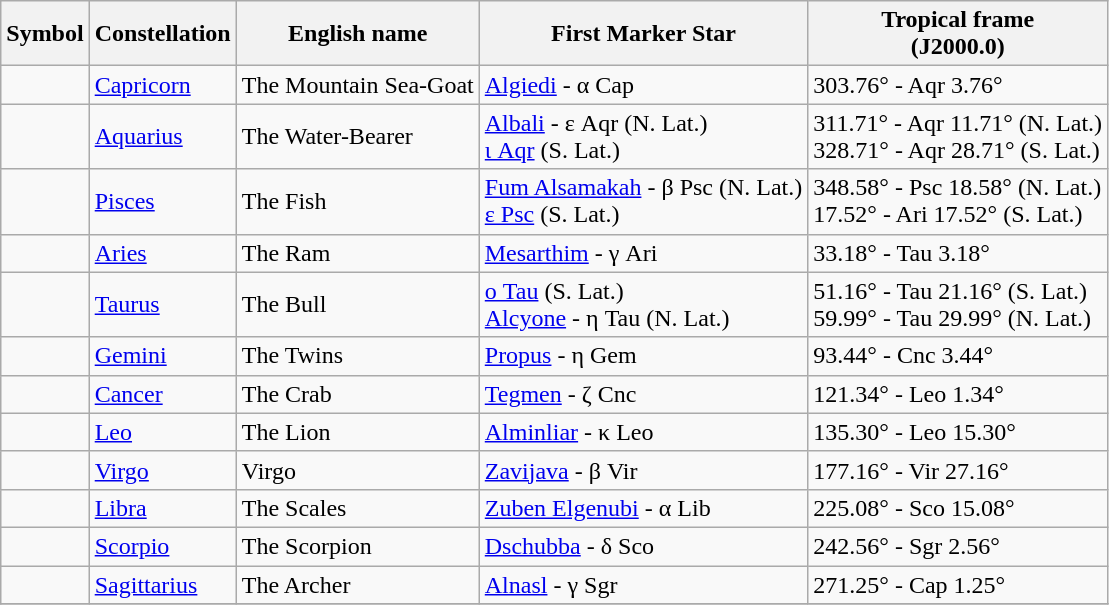<table class="wikitable">
<tr>
<th>Symbol</th>
<th>Constellation</th>
<th>English name</th>
<th>First Marker Star</th>
<th>Tropical frame <br> (J2000.0)</th>
</tr>
<tr>
<td></td>
<td><a href='#'>Capricorn</a></td>
<td>The Mountain Sea-Goat</td>
<td><a href='#'>Algiedi</a> - α Cap</td>
<td>303.76° - Aqr 3.76°</td>
</tr>
<tr>
<td></td>
<td><a href='#'>Aquarius</a></td>
<td>The Water-Bearer</td>
<td><a href='#'>Albali</a> - ε Aqr (N. Lat.) <br> <a href='#'>ι Aqr</a> (S. Lat.)</td>
<td>311.71° - Aqr 11.71° (N. Lat.) <br> 328.71° - Aqr 28.71° (S. Lat.)</td>
</tr>
<tr>
<td></td>
<td><a href='#'>Pisces</a></td>
<td>The Fish</td>
<td><a href='#'>Fum Alsamakah</a> - β Psc (N. Lat.) <br> <a href='#'>ε Psc</a> (S. Lat.)</td>
<td>348.58° - Psc 18.58° (N. Lat.) <br> 17.52° - Ari 17.52° (S. Lat.)</td>
</tr>
<tr>
<td></td>
<td><a href='#'>Aries</a></td>
<td>The Ram</td>
<td><a href='#'>Mesarthim</a> - γ Ari</td>
<td>33.18° - Tau 3.18°</td>
</tr>
<tr>
<td></td>
<td><a href='#'>Taurus</a></td>
<td>The Bull</td>
<td><a href='#'>ο Tau</a> (S. Lat.) <br> <a href='#'>Alcyone</a> - η Tau (N. Lat.)</td>
<td>51.16° - Tau 21.16° (S. Lat.) <br>  59.99° - Tau 29.99° (N. Lat.)</td>
</tr>
<tr>
<td></td>
<td><a href='#'>Gemini</a></td>
<td>The Twins</td>
<td><a href='#'>Propus</a> - η Gem</td>
<td>93.44° - Cnc 3.44°</td>
</tr>
<tr>
<td></td>
<td><a href='#'>Cancer</a></td>
<td>The Crab</td>
<td><a href='#'>Tegmen</a> - ζ Cnc</td>
<td>121.34° - Leo 1.34°</td>
</tr>
<tr>
<td></td>
<td><a href='#'>Leo</a></td>
<td>The Lion</td>
<td><a href='#'>Alminliar</a> - κ Leo</td>
<td>135.30° - Leo 15.30°</td>
</tr>
<tr>
<td></td>
<td><a href='#'>Virgo</a></td>
<td>Virgo</td>
<td><a href='#'>Zavijava</a> - β Vir</td>
<td>177.16° - Vir 27.16°</td>
</tr>
<tr>
<td></td>
<td><a href='#'>Libra</a></td>
<td>The Scales</td>
<td><a href='#'>Zuben Elgenubi</a> - α Lib</td>
<td>225.08° - Sco 15.08°</td>
</tr>
<tr>
<td></td>
<td><a href='#'>Scorpio</a></td>
<td>The Scorpion</td>
<td><a href='#'>Dschubba</a> - δ Sco</td>
<td>242.56° - Sgr 2.56°</td>
</tr>
<tr>
<td></td>
<td><a href='#'>Sagittarius</a></td>
<td>The Archer</td>
<td><a href='#'>Alnasl</a> - γ Sgr</td>
<td>271.25° - Cap 1.25°</td>
</tr>
<tr>
</tr>
</table>
